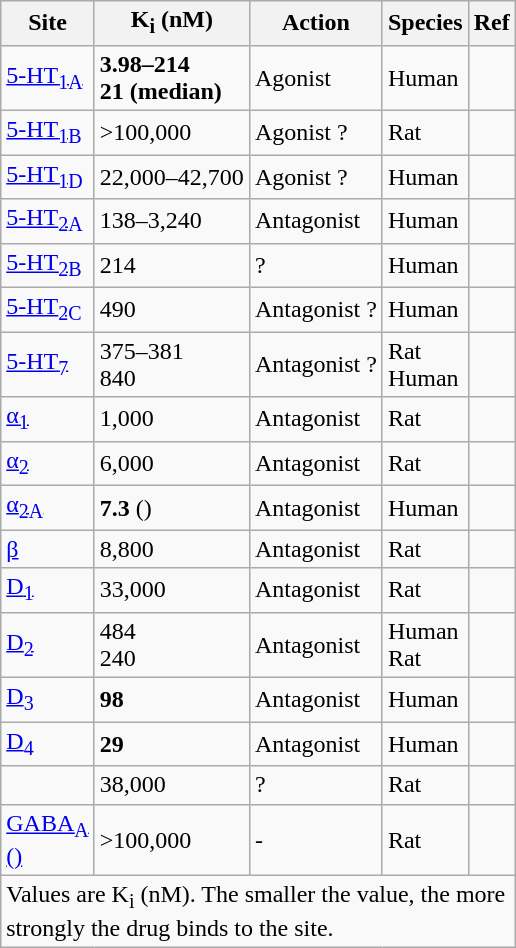<table class="wikitable floatright">
<tr>
<th>Site</th>
<th>K<sub>i</sub> (nM)</th>
<th>Action</th>
<th>Species</th>
<th>Ref</th>
</tr>
<tr>
<td><a href='#'>5-HT<sub>1A</sub></a></td>
<td><strong>3.98–214<br>21 (median)</strong></td>
<td>Agonist</td>
<td>Human</td>
<td><br></td>
</tr>
<tr>
<td><a href='#'>5-HT<sub>1B</sub></a></td>
<td>>100,000</td>
<td>Agonist ? </td>
<td>Rat</td>
<td></td>
</tr>
<tr>
<td><a href='#'>5-HT<sub>1D</sub></a></td>
<td>22,000–42,700</td>
<td>Agonist ? </td>
<td>Human</td>
<td></td>
</tr>
<tr>
<td><a href='#'>5-HT<sub>2A</sub></a></td>
<td>138–3,240</td>
<td>Antagonist</td>
<td>Human</td>
<td></td>
</tr>
<tr>
<td><a href='#'>5-HT<sub>2B</sub></a></td>
<td>214</td>
<td>?</td>
<td>Human</td>
<td></td>
</tr>
<tr>
<td><a href='#'>5-HT<sub>2C</sub></a></td>
<td>490</td>
<td>Antagonist ? </td>
<td>Human</td>
<td></td>
</tr>
<tr>
<td><a href='#'>5-HT<sub>7</sub></a></td>
<td>375–381<br>840</td>
<td>Antagonist ? </td>
<td>Rat<br>Human</td>
<td><br></td>
</tr>
<tr>
<td><a href='#'>α<sub>1</sub></a></td>
<td>1,000</td>
<td>Antagonist</td>
<td>Rat</td>
<td></td>
</tr>
<tr>
<td><a href='#'>α<sub>2</sub></a></td>
<td>6,000</td>
<td>Antagonist</td>
<td>Rat</td>
<td></td>
</tr>
<tr>
<td><a href='#'>α<sub>2A</sub></a></td>
<td><strong>7.3</strong> ()</td>
<td>Antagonist</td>
<td>Human</td>
<td></td>
</tr>
<tr>
<td><a href='#'>β</a></td>
<td>8,800</td>
<td>Antagonist</td>
<td>Rat</td>
<td></td>
</tr>
<tr>
<td><a href='#'>D<sub>1</sub></a></td>
<td>33,000</td>
<td>Antagonist</td>
<td>Rat</td>
<td></td>
</tr>
<tr>
<td><a href='#'>D<sub>2</sub></a></td>
<td>484<br>240</td>
<td>Antagonist</td>
<td>Human<br>Rat</td>
<td><br></td>
</tr>
<tr>
<td><a href='#'>D<sub>3</sub></a></td>
<td><strong>98</strong></td>
<td>Antagonist</td>
<td>Human</td>
<td></td>
</tr>
<tr>
<td><a href='#'>D<sub>4</sub></a></td>
<td><strong>29</strong></td>
<td>Antagonist</td>
<td>Human</td>
<td></td>
</tr>
<tr>
<td></td>
<td>38,000</td>
<td>?</td>
<td>Rat</td>
<td></td>
</tr>
<tr>
<td><a href='#'>GABA<sub>A</sub><br>()</a></td>
<td>>100,000</td>
<td>-</td>
<td>Rat</td>
<td></td>
</tr>
<tr class="sortbottom">
<td colspan="5" style="width: 1px;">Values are K<sub>i</sub> (nM). The smaller the value, the more strongly the drug binds to the site.</td>
</tr>
</table>
